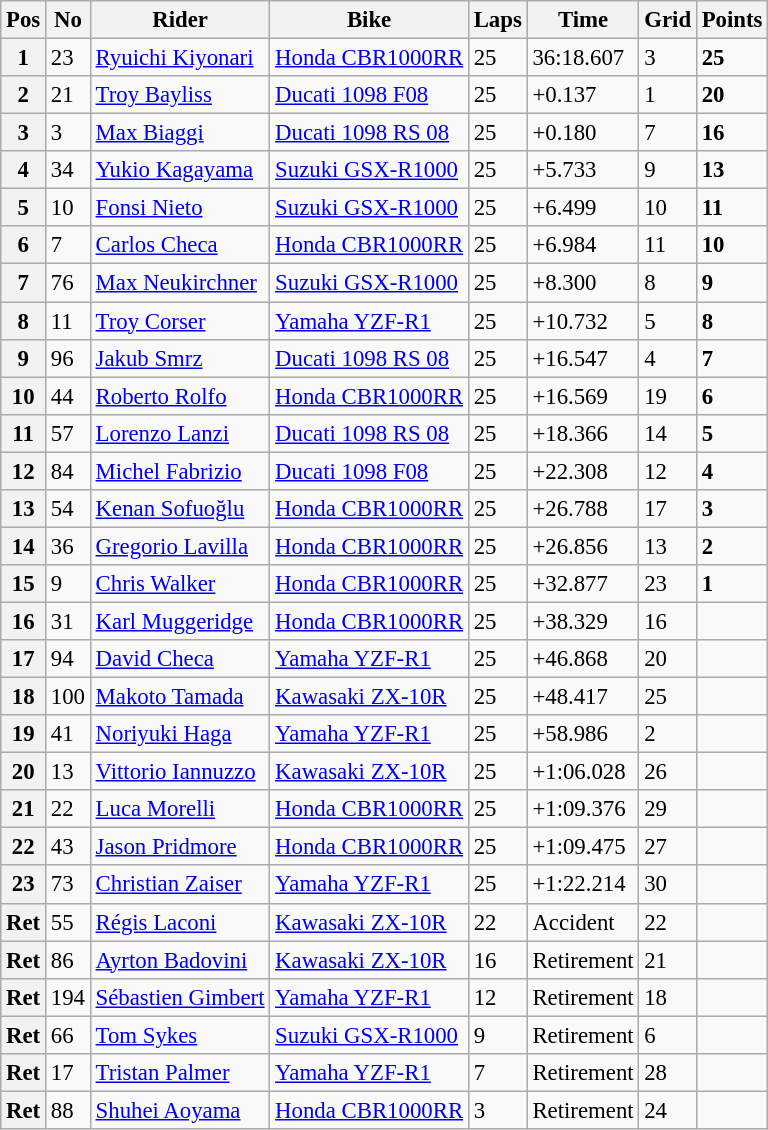<table class="wikitable" style="font-size: 95%;">
<tr>
<th>Pos</th>
<th>No</th>
<th>Rider</th>
<th>Bike</th>
<th>Laps</th>
<th>Time</th>
<th>Grid</th>
<th>Points</th>
</tr>
<tr>
<th>1</th>
<td>23</td>
<td> <a href='#'>Ryuichi Kiyonari</a></td>
<td><a href='#'>Honda CBR1000RR</a></td>
<td>25</td>
<td>36:18.607</td>
<td>3</td>
<td><strong>25</strong></td>
</tr>
<tr>
<th>2</th>
<td>21</td>
<td> <a href='#'>Troy Bayliss</a></td>
<td><a href='#'>Ducati 1098 F08</a></td>
<td>25</td>
<td>+0.137</td>
<td>1</td>
<td><strong>20</strong></td>
</tr>
<tr>
<th>3</th>
<td>3</td>
<td> <a href='#'>Max Biaggi</a></td>
<td><a href='#'>Ducati 1098 RS 08</a></td>
<td>25</td>
<td>+0.180</td>
<td>7</td>
<td><strong>16</strong></td>
</tr>
<tr>
<th>4</th>
<td>34</td>
<td> <a href='#'>Yukio Kagayama</a></td>
<td><a href='#'>Suzuki GSX-R1000</a></td>
<td>25</td>
<td>+5.733</td>
<td>9</td>
<td><strong>13</strong></td>
</tr>
<tr>
<th>5</th>
<td>10</td>
<td> <a href='#'>Fonsi Nieto</a></td>
<td><a href='#'>Suzuki GSX-R1000</a></td>
<td>25</td>
<td>+6.499</td>
<td>10</td>
<td><strong>11</strong></td>
</tr>
<tr>
<th>6</th>
<td>7</td>
<td> <a href='#'>Carlos Checa</a></td>
<td><a href='#'>Honda CBR1000RR</a></td>
<td>25</td>
<td>+6.984</td>
<td>11</td>
<td><strong>10</strong></td>
</tr>
<tr>
<th>7</th>
<td>76</td>
<td> <a href='#'>Max Neukirchner</a></td>
<td><a href='#'>Suzuki GSX-R1000</a></td>
<td>25</td>
<td>+8.300</td>
<td>8</td>
<td><strong>9</strong></td>
</tr>
<tr>
<th>8</th>
<td>11</td>
<td> <a href='#'>Troy Corser</a></td>
<td><a href='#'>Yamaha YZF-R1</a></td>
<td>25</td>
<td>+10.732</td>
<td>5</td>
<td><strong>8</strong></td>
</tr>
<tr>
<th>9</th>
<td>96</td>
<td> <a href='#'>Jakub Smrz</a></td>
<td><a href='#'>Ducati 1098 RS 08</a></td>
<td>25</td>
<td>+16.547</td>
<td>4</td>
<td><strong>7</strong></td>
</tr>
<tr>
<th>10</th>
<td>44</td>
<td> <a href='#'>Roberto Rolfo</a></td>
<td><a href='#'>Honda CBR1000RR</a></td>
<td>25</td>
<td>+16.569</td>
<td>19</td>
<td><strong>6</strong></td>
</tr>
<tr>
<th>11</th>
<td>57</td>
<td> <a href='#'>Lorenzo Lanzi</a></td>
<td><a href='#'>Ducati 1098 RS 08</a></td>
<td>25</td>
<td>+18.366</td>
<td>14</td>
<td><strong>5</strong></td>
</tr>
<tr>
<th>12</th>
<td>84</td>
<td> <a href='#'>Michel Fabrizio</a></td>
<td><a href='#'>Ducati 1098 F08</a></td>
<td>25</td>
<td>+22.308</td>
<td>12</td>
<td><strong>4</strong></td>
</tr>
<tr>
<th>13</th>
<td>54</td>
<td> <a href='#'>Kenan Sofuoğlu</a></td>
<td><a href='#'>Honda CBR1000RR</a></td>
<td>25</td>
<td>+26.788</td>
<td>17</td>
<td><strong>3</strong></td>
</tr>
<tr>
<th>14</th>
<td>36</td>
<td> <a href='#'>Gregorio Lavilla</a></td>
<td><a href='#'>Honda CBR1000RR</a></td>
<td>25</td>
<td>+26.856</td>
<td>13</td>
<td><strong>2</strong></td>
</tr>
<tr>
<th>15</th>
<td>9</td>
<td> <a href='#'>Chris Walker</a></td>
<td><a href='#'>Honda CBR1000RR</a></td>
<td>25</td>
<td>+32.877</td>
<td>23</td>
<td><strong>1</strong></td>
</tr>
<tr>
<th>16</th>
<td>31</td>
<td> <a href='#'>Karl Muggeridge</a></td>
<td><a href='#'>Honda CBR1000RR</a></td>
<td>25</td>
<td>+38.329</td>
<td>16</td>
<td></td>
</tr>
<tr>
<th>17</th>
<td>94</td>
<td> <a href='#'>David Checa</a></td>
<td><a href='#'>Yamaha YZF-R1</a></td>
<td>25</td>
<td>+46.868</td>
<td>20</td>
<td></td>
</tr>
<tr>
<th>18</th>
<td>100</td>
<td> <a href='#'>Makoto Tamada</a></td>
<td><a href='#'>Kawasaki ZX-10R</a></td>
<td>25</td>
<td>+48.417</td>
<td>25</td>
<td></td>
</tr>
<tr>
<th>19</th>
<td>41</td>
<td> <a href='#'>Noriyuki Haga</a></td>
<td><a href='#'>Yamaha YZF-R1</a></td>
<td>25</td>
<td>+58.986</td>
<td>2</td>
<td></td>
</tr>
<tr>
<th>20</th>
<td>13</td>
<td> <a href='#'>Vittorio Iannuzzo</a></td>
<td><a href='#'>Kawasaki ZX-10R</a></td>
<td>25</td>
<td>+1:06.028</td>
<td>26</td>
<td></td>
</tr>
<tr>
<th>21</th>
<td>22</td>
<td> <a href='#'>Luca Morelli</a></td>
<td><a href='#'>Honda CBR1000RR</a></td>
<td>25</td>
<td>+1:09.376</td>
<td>29</td>
<td></td>
</tr>
<tr>
<th>22</th>
<td>43</td>
<td> <a href='#'>Jason Pridmore</a></td>
<td><a href='#'>Honda CBR1000RR</a></td>
<td>25</td>
<td>+1:09.475</td>
<td>27</td>
<td></td>
</tr>
<tr>
<th>23</th>
<td>73</td>
<td> <a href='#'>Christian Zaiser</a></td>
<td><a href='#'>Yamaha YZF-R1</a></td>
<td>25</td>
<td>+1:22.214</td>
<td>30</td>
<td></td>
</tr>
<tr>
<th>Ret</th>
<td>55</td>
<td> <a href='#'>Régis Laconi</a></td>
<td><a href='#'>Kawasaki ZX-10R</a></td>
<td>22</td>
<td>Accident</td>
<td>22</td>
<td></td>
</tr>
<tr>
<th>Ret</th>
<td>86</td>
<td> <a href='#'>Ayrton Badovini</a></td>
<td><a href='#'>Kawasaki ZX-10R</a></td>
<td>16</td>
<td>Retirement</td>
<td>21</td>
<td></td>
</tr>
<tr>
<th>Ret</th>
<td>194</td>
<td> <a href='#'>Sébastien Gimbert</a></td>
<td><a href='#'>Yamaha YZF-R1</a></td>
<td>12</td>
<td>Retirement</td>
<td>18</td>
<td></td>
</tr>
<tr>
<th>Ret</th>
<td>66</td>
<td> <a href='#'>Tom Sykes</a></td>
<td><a href='#'>Suzuki GSX-R1000</a></td>
<td>9</td>
<td>Retirement</td>
<td>6</td>
<td></td>
</tr>
<tr>
<th>Ret</th>
<td>17</td>
<td> <a href='#'>Tristan Palmer</a></td>
<td><a href='#'>Yamaha YZF-R1</a></td>
<td>7</td>
<td>Retirement</td>
<td>28</td>
<td></td>
</tr>
<tr>
<th>Ret</th>
<td>88</td>
<td> <a href='#'>Shuhei Aoyama</a></td>
<td><a href='#'>Honda CBR1000RR</a></td>
<td>3</td>
<td>Retirement</td>
<td>24</td>
<td></td>
</tr>
</table>
